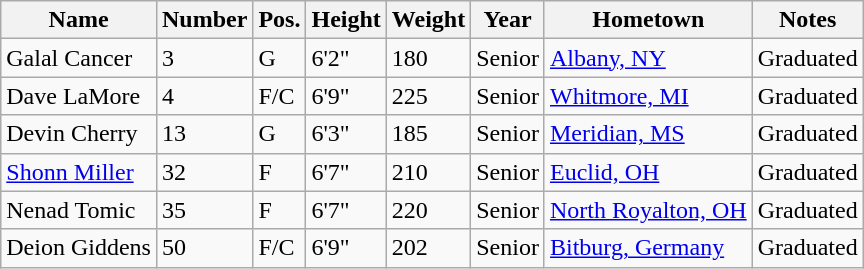<table class="wikitable sortable" border="1">
<tr>
<th>Name</th>
<th>Number</th>
<th>Pos.</th>
<th>Height</th>
<th>Weight</th>
<th>Year</th>
<th>Hometown</th>
<th class="unsortable">Notes</th>
</tr>
<tr>
<td>Galal Cancer</td>
<td>3</td>
<td>G</td>
<td>6'2"</td>
<td>180</td>
<td>Senior</td>
<td><a href='#'>Albany, NY</a></td>
<td>Graduated</td>
</tr>
<tr>
<td>Dave LaMore</td>
<td>4</td>
<td>F/C</td>
<td>6'9"</td>
<td>225</td>
<td>Senior</td>
<td><a href='#'>Whitmore, MI</a></td>
<td>Graduated</td>
</tr>
<tr>
<td>Devin Cherry</td>
<td>13</td>
<td>G</td>
<td>6'3"</td>
<td>185</td>
<td>Senior</td>
<td><a href='#'>Meridian, MS</a></td>
<td>Graduated</td>
</tr>
<tr>
<td><a href='#'>Shonn Miller</a></td>
<td>32</td>
<td>F</td>
<td>6'7"</td>
<td>210</td>
<td>Senior</td>
<td><a href='#'>Euclid, OH</a></td>
<td>Graduated</td>
</tr>
<tr>
<td>Nenad Tomic</td>
<td>35</td>
<td>F</td>
<td>6'7"</td>
<td>220</td>
<td>Senior</td>
<td><a href='#'>North Royalton, OH</a></td>
<td>Graduated</td>
</tr>
<tr>
<td>Deion Giddens</td>
<td>50</td>
<td>F/C</td>
<td>6'9"</td>
<td>202</td>
<td>Senior</td>
<td><a href='#'>Bitburg, Germany</a></td>
<td>Graduated</td>
</tr>
</table>
